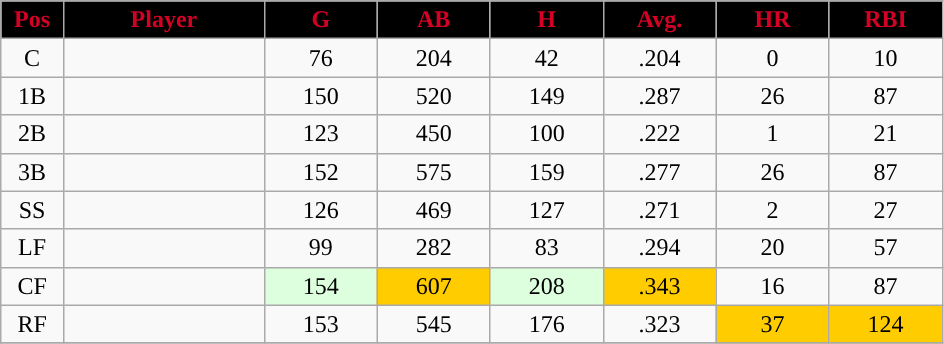<table class="wikitable sortable">
<tr>
<th style="background:black;color:#d40026;" width="5%">Pos</th>
<th style="background:black;color:#d40026;" width="16%">Player</th>
<th style="background:black;color:#d40026;" width="9%">G</th>
<th style="background:black;color:#d40026;" width="9%">AB</th>
<th style="background:black;color:#d40026;" width="9%">H</th>
<th style="background:black;color:#d40026;" width="9%">Avg.</th>
<th style="background:black;color:#d40026;" width="9%">HR</th>
<th style="background:black;color:#d40026;" width="9%">RBI</th>
</tr>
<tr align="center">
<td>C</td>
<td></td>
<td>76</td>
<td>204</td>
<td>42</td>
<td>.204</td>
<td>0</td>
<td>10</td>
</tr>
<tr align="center">
<td>1B</td>
<td></td>
<td>150</td>
<td>520</td>
<td>149</td>
<td>.287</td>
<td>26</td>
<td>87</td>
</tr>
<tr align="center">
<td>2B</td>
<td></td>
<td>123</td>
<td>450</td>
<td>100</td>
<td>.222</td>
<td>1</td>
<td>21</td>
</tr>
<tr align="center">
<td>3B</td>
<td></td>
<td>152</td>
<td>575</td>
<td>159</td>
<td>.277</td>
<td>26</td>
<td>87</td>
</tr>
<tr align="center">
<td>SS</td>
<td></td>
<td>126</td>
<td>469</td>
<td>127</td>
<td>.271</td>
<td>2</td>
<td>27</td>
</tr>
<tr align="center">
<td>LF</td>
<td></td>
<td>99</td>
<td>282</td>
<td>83</td>
<td>.294</td>
<td>20</td>
<td>57</td>
</tr>
<tr align="center">
<td>CF</td>
<td></td>
<td style="background:#DDFFDD;">154</td>
<td style="background:#fc0;">607</td>
<td style="background:#DDFFDD;">208</td>
<td style="background:#fc0;">.343</td>
<td>16</td>
<td>87</td>
</tr>
<tr align="center">
<td>RF</td>
<td></td>
<td>153</td>
<td>545</td>
<td>176</td>
<td>.323</td>
<td style="background:#fc0;">37</td>
<td style="background:#fc0;">124</td>
</tr>
<tr>
</tr>
</table>
